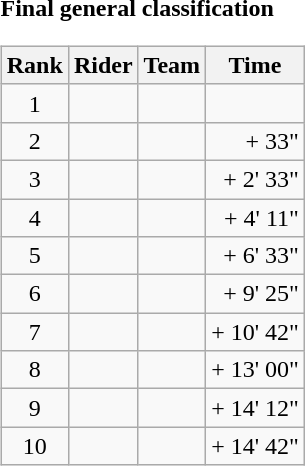<table>
<tr>
<td><strong>Final general classification</strong><br><table class="wikitable">
<tr>
<th scope="col">Rank</th>
<th scope="col">Rider</th>
<th scope="col">Team</th>
<th scope="col">Time</th>
</tr>
<tr>
<td style="text-align:center;">1</td>
<td></td>
<td></td>
<td style="text-align:right;"></td>
</tr>
<tr>
<td style="text-align:center;">2</td>
<td></td>
<td></td>
<td style="text-align:right;">+ 33"</td>
</tr>
<tr>
<td style="text-align:center;">3</td>
<td></td>
<td></td>
<td style="text-align:right;">+ 2' 33"</td>
</tr>
<tr>
<td style="text-align:center;">4</td>
<td></td>
<td></td>
<td style="text-align:right;">+ 4' 11"</td>
</tr>
<tr>
<td style="text-align:center;">5</td>
<td></td>
<td></td>
<td style="text-align:right;">+ 6' 33"</td>
</tr>
<tr>
<td style="text-align:center;">6</td>
<td></td>
<td></td>
<td style="text-align:right;">+ 9' 25"</td>
</tr>
<tr>
<td style="text-align:center;">7</td>
<td></td>
<td></td>
<td style="text-align:right;">+ 10' 42"</td>
</tr>
<tr>
<td style="text-align:center;">8</td>
<td></td>
<td></td>
<td style="text-align:right;">+ 13' 00"</td>
</tr>
<tr>
<td style="text-align:center;">9</td>
<td></td>
<td></td>
<td style="text-align:right;">+ 14' 12"</td>
</tr>
<tr>
<td style="text-align:center;">10</td>
<td></td>
<td></td>
<td style="text-align:right;">+ 14' 42"</td>
</tr>
</table>
</td>
</tr>
</table>
